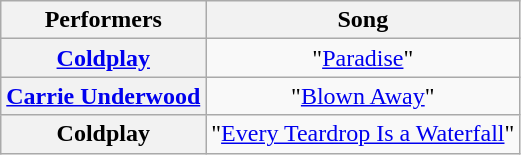<table class="wikitable" style="text-align:center;">
<tr>
<th scope="col">Performers</th>
<th scope="col">Song</th>
</tr>
<tr>
<th scope="row"><a href='#'>Coldplay</a></th>
<td>"<a href='#'>Paradise</a>"</td>
</tr>
<tr>
<th scope="row"><a href='#'>Carrie Underwood</a></th>
<td>"<a href='#'>Blown Away</a>"</td>
</tr>
<tr>
<th scope="row">Coldplay</th>
<td>"<a href='#'>Every Teardrop Is a Waterfall</a>"</td>
</tr>
</table>
